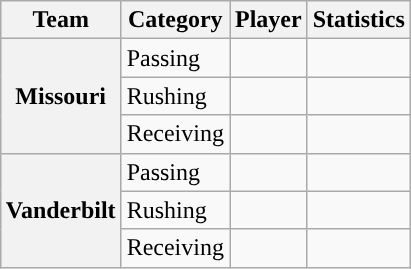<table class="wikitable" style="float:right">
<tr>
<th>Team</th>
<th>Category</th>
<th>Player</th>
<th>Statistics</th>
</tr>
<tr>
<th rowspan=3>Missouri</th>
<td>Passing</td>
<td></td>
<td></td>
</tr>
<tr>
<td>Rushing</td>
<td></td>
<td></td>
</tr>
<tr>
<td>Receiving</td>
<td></td>
<td></td>
</tr>
<tr>
<th rowspan=3>Vanderbilt</th>
<td>Passing</td>
<td></td>
<td></td>
</tr>
<tr>
<td>Rushing</td>
<td></td>
<td></td>
</tr>
<tr>
<td>Receiving</td>
<td></td>
<td></td>
</tr>
</table>
